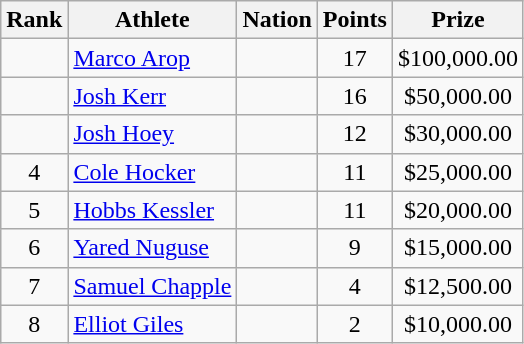<table class="wikitable mw-datatable sortable" style="text-align:center;">
<tr>
<th scope="col" style="width: 10px;">Rank</th>
<th scope="col">Athlete</th>
<th scope="col">Nation</th>
<th scope="col">Points</th>
<th scope="col">Prize</th>
</tr>
<tr>
<td></td>
<td align=left><a href='#'>Marco Arop</a> </td>
<td align=left></td>
<td>17</td>
<td>$100,000.00</td>
</tr>
<tr>
<td></td>
<td align=left><a href='#'>Josh Kerr</a> </td>
<td align=left></td>
<td>16</td>
<td>$50,000.00</td>
</tr>
<tr>
<td></td>
<td align=left><a href='#'>Josh Hoey</a> </td>
<td align=left></td>
<td>12</td>
<td>$30,000.00</td>
</tr>
<tr>
<td>4</td>
<td align=left><a href='#'>Cole Hocker</a> </td>
<td align=left></td>
<td>11</td>
<td>$25,000.00</td>
</tr>
<tr>
<td>5</td>
<td align=left><a href='#'>Hobbs Kessler</a> </td>
<td align=left></td>
<td>11</td>
<td>$20,000.00</td>
</tr>
<tr>
<td>6</td>
<td align=left><a href='#'>Yared Nuguse</a> </td>
<td align=left></td>
<td>9</td>
<td>$15,000.00</td>
</tr>
<tr>
<td>7</td>
<td align=left><a href='#'>Samuel Chapple</a> </td>
<td align=left></td>
<td>4</td>
<td>$12,500.00</td>
</tr>
<tr>
<td>8</td>
<td align=left><a href='#'>Elliot Giles</a> </td>
<td align=left></td>
<td>2</td>
<td>$10,000.00</td>
</tr>
</table>
